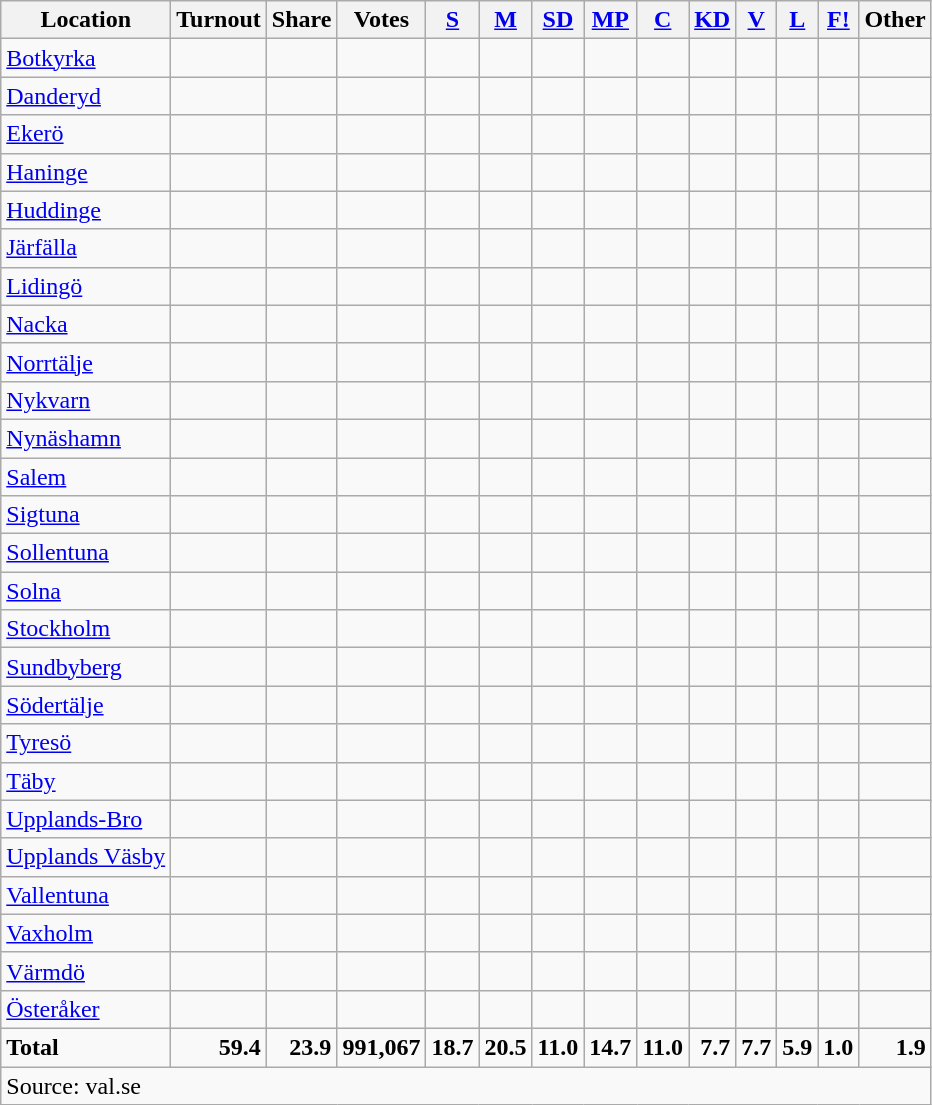<table class="wikitable sortable" style=text-align:right>
<tr>
<th>Location</th>
<th>Turnout</th>
<th>Share</th>
<th>Votes</th>
<th><a href='#'>S</a></th>
<th><a href='#'>M</a></th>
<th><a href='#'>SD</a></th>
<th><a href='#'>MP</a></th>
<th><a href='#'>C</a></th>
<th><a href='#'>KD</a></th>
<th><a href='#'>V</a></th>
<th><a href='#'>L</a></th>
<th><a href='#'>F!</a></th>
<th>Other</th>
</tr>
<tr>
<td align=left><a href='#'>Botkyrka</a></td>
<td></td>
<td></td>
<td></td>
<td></td>
<td></td>
<td></td>
<td></td>
<td></td>
<td></td>
<td></td>
<td></td>
<td></td>
<td></td>
</tr>
<tr>
<td align=left><a href='#'>Danderyd</a></td>
<td></td>
<td></td>
<td></td>
<td></td>
<td></td>
<td></td>
<td></td>
<td></td>
<td></td>
<td></td>
<td></td>
<td></td>
<td></td>
</tr>
<tr>
<td align=left><a href='#'>Ekerö</a></td>
<td></td>
<td></td>
<td></td>
<td></td>
<td></td>
<td></td>
<td></td>
<td></td>
<td></td>
<td></td>
<td></td>
<td></td>
<td></td>
</tr>
<tr>
<td align=left><a href='#'>Haninge</a></td>
<td></td>
<td></td>
<td></td>
<td></td>
<td></td>
<td></td>
<td></td>
<td></td>
<td></td>
<td></td>
<td></td>
<td></td>
<td></td>
</tr>
<tr>
<td align=left><a href='#'>Huddinge</a></td>
<td></td>
<td></td>
<td></td>
<td></td>
<td></td>
<td></td>
<td></td>
<td></td>
<td></td>
<td></td>
<td></td>
<td></td>
<td></td>
</tr>
<tr>
<td align=left><a href='#'>Järfälla</a></td>
<td></td>
<td></td>
<td></td>
<td></td>
<td></td>
<td></td>
<td></td>
<td></td>
<td></td>
<td></td>
<td></td>
<td></td>
<td></td>
</tr>
<tr>
<td align=left><a href='#'>Lidingö</a></td>
<td></td>
<td></td>
<td></td>
<td></td>
<td></td>
<td></td>
<td></td>
<td></td>
<td></td>
<td></td>
<td></td>
<td></td>
<td></td>
</tr>
<tr>
<td align=left><a href='#'>Nacka</a></td>
<td></td>
<td></td>
<td></td>
<td></td>
<td></td>
<td></td>
<td></td>
<td></td>
<td></td>
<td></td>
<td></td>
<td></td>
<td></td>
</tr>
<tr>
<td align=left><a href='#'>Norrtälje</a></td>
<td></td>
<td></td>
<td></td>
<td></td>
<td></td>
<td></td>
<td></td>
<td></td>
<td></td>
<td></td>
<td></td>
<td></td>
<td></td>
</tr>
<tr>
<td align=left><a href='#'>Nykvarn</a></td>
<td></td>
<td></td>
<td></td>
<td></td>
<td></td>
<td></td>
<td></td>
<td></td>
<td></td>
<td></td>
<td></td>
<td></td>
<td></td>
</tr>
<tr>
<td align=left><a href='#'>Nynäshamn</a></td>
<td></td>
<td></td>
<td></td>
<td></td>
<td></td>
<td></td>
<td></td>
<td></td>
<td></td>
<td></td>
<td></td>
<td></td>
<td></td>
</tr>
<tr>
<td align=left><a href='#'>Salem</a></td>
<td></td>
<td></td>
<td></td>
<td></td>
<td></td>
<td></td>
<td></td>
<td></td>
<td></td>
<td></td>
<td></td>
<td></td>
<td></td>
</tr>
<tr>
<td align=left><a href='#'>Sigtuna</a></td>
<td></td>
<td></td>
<td></td>
<td></td>
<td></td>
<td></td>
<td></td>
<td></td>
<td></td>
<td></td>
<td></td>
<td></td>
<td></td>
</tr>
<tr>
<td align=left><a href='#'>Sollentuna</a></td>
<td></td>
<td></td>
<td></td>
<td></td>
<td></td>
<td></td>
<td></td>
<td></td>
<td></td>
<td></td>
<td></td>
<td></td>
<td></td>
</tr>
<tr>
<td align=left><a href='#'>Solna</a></td>
<td></td>
<td></td>
<td></td>
<td></td>
<td></td>
<td></td>
<td></td>
<td></td>
<td></td>
<td></td>
<td></td>
<td></td>
<td></td>
</tr>
<tr>
<td align=left><a href='#'>Stockholm</a></td>
<td></td>
<td></td>
<td></td>
<td></td>
<td></td>
<td></td>
<td></td>
<td></td>
<td></td>
<td></td>
<td></td>
<td></td>
<td></td>
</tr>
<tr>
<td align=left><a href='#'>Sundbyberg</a></td>
<td></td>
<td></td>
<td></td>
<td></td>
<td></td>
<td></td>
<td></td>
<td></td>
<td></td>
<td></td>
<td></td>
<td></td>
<td></td>
</tr>
<tr>
<td align=left><a href='#'>Södertälje</a></td>
<td></td>
<td></td>
<td></td>
<td></td>
<td></td>
<td></td>
<td></td>
<td></td>
<td></td>
<td></td>
<td></td>
<td></td>
<td></td>
</tr>
<tr>
<td align=left><a href='#'>Tyresö</a></td>
<td></td>
<td></td>
<td></td>
<td></td>
<td></td>
<td></td>
<td></td>
<td></td>
<td></td>
<td></td>
<td></td>
<td></td>
<td></td>
</tr>
<tr>
<td align=left><a href='#'>Täby</a></td>
<td></td>
<td></td>
<td></td>
<td></td>
<td></td>
<td></td>
<td></td>
<td></td>
<td></td>
<td></td>
<td></td>
<td></td>
<td></td>
</tr>
<tr>
<td align=left><a href='#'>Upplands-Bro</a></td>
<td></td>
<td></td>
<td></td>
<td></td>
<td></td>
<td></td>
<td></td>
<td></td>
<td></td>
<td></td>
<td></td>
<td></td>
<td></td>
</tr>
<tr>
<td align=left><a href='#'>Upplands Väsby</a></td>
<td></td>
<td></td>
<td></td>
<td></td>
<td></td>
<td></td>
<td></td>
<td></td>
<td></td>
<td></td>
<td></td>
<td></td>
<td></td>
</tr>
<tr>
<td align=left><a href='#'>Vallentuna</a></td>
<td></td>
<td></td>
<td></td>
<td></td>
<td></td>
<td></td>
<td></td>
<td></td>
<td></td>
<td></td>
<td></td>
<td></td>
<td></td>
</tr>
<tr>
<td align=left><a href='#'>Vaxholm</a></td>
<td></td>
<td></td>
<td></td>
<td></td>
<td></td>
<td></td>
<td></td>
<td></td>
<td></td>
<td></td>
<td></td>
<td></td>
<td></td>
</tr>
<tr>
<td align=left><a href='#'>Värmdö</a></td>
<td></td>
<td></td>
<td></td>
<td></td>
<td></td>
<td></td>
<td></td>
<td></td>
<td></td>
<td></td>
<td></td>
<td></td>
<td></td>
</tr>
<tr>
<td align=left><a href='#'>Österåker</a></td>
<td></td>
<td></td>
<td></td>
<td></td>
<td></td>
<td></td>
<td></td>
<td></td>
<td></td>
<td></td>
<td></td>
<td></td>
<td></td>
</tr>
<tr>
<td align=left><strong>Total</strong></td>
<td><strong>59.4</strong></td>
<td><strong>23.9</strong></td>
<td><strong>991,067</strong></td>
<td><strong>18.7</strong></td>
<td><strong>20.5</strong></td>
<td><strong>11.0</strong></td>
<td><strong>14.7</strong></td>
<td><strong>11.0</strong></td>
<td><strong>7.7</strong></td>
<td><strong>7.7</strong></td>
<td><strong>5.9</strong></td>
<td><strong>1.0</strong></td>
<td><strong>1.9</strong></td>
</tr>
<tr>
<td align=left colspan=14>Source: val.se </td>
</tr>
</table>
